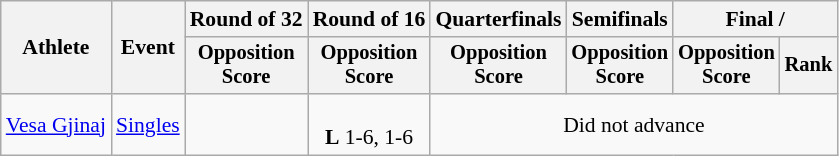<table class=wikitable style="font-size:90%">
<tr>
<th rowspan="2">Athlete</th>
<th rowspan="2">Event</th>
<th>Round of 32</th>
<th>Round of 16</th>
<th>Quarterfinals</th>
<th>Semifinals</th>
<th colspan=2>Final / </th>
</tr>
<tr style="font-size:95%">
<th>Opposition<br>Score</th>
<th>Opposition<br>Score</th>
<th>Opposition<br>Score</th>
<th>Opposition<br>Score</th>
<th>Opposition<br>Score</th>
<th>Rank</th>
</tr>
<tr align=center>
<td align=left><a href='#'>Vesa Gjinaj</a></td>
<td align=left><a href='#'>Singles</a></td>
<td></td>
<td><br><strong>L</strong> 1-6, 1-6</td>
<td colspan=4>Did not advance</td>
</tr>
</table>
